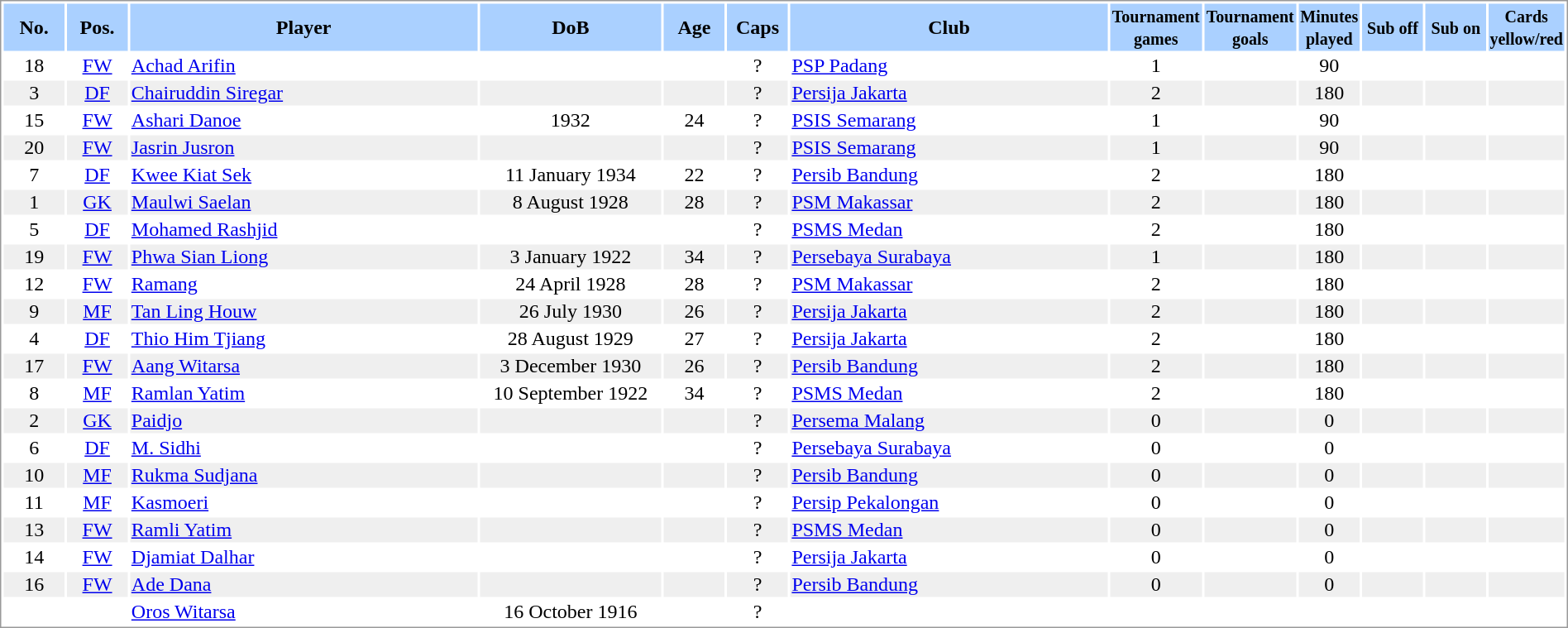<table border="0"  style="width:100%; border:1px solid #999; background:#fff; text-align:center;">
<tr style="text-align:center; background:#aad0ff;">
<th width=4%>No.</th>
<th width=4%>Pos.</th>
<th width=23%>Player</th>
<th width=12%>DoB</th>
<th width=4%>Age</th>
<th width=4%>Caps</th>
<th width=21%>Club</th>
<th width=6%><small>Tournament<br>games</small></th>
<th width=6%><small>Tournament<br>goals</small></th>
<th width=4%><small>Minutes<br>played</small></th>
<th width=4%><small>Sub off</small></th>
<th width=4%><small>Sub on</small></th>
<th width=4%><small>Cards<br>yellow/red</small></th>
</tr>
<tr>
<td>18</td>
<td><a href='#'>FW</a></td>
<td align="left"><a href='#'>Achad Arifin</a></td>
<td></td>
<td></td>
<td>?</td>
<td align="left"> <a href='#'>PSP Padang</a></td>
<td>1</td>
<td></td>
<td>90</td>
<td></td>
<td></td>
<td></td>
</tr>
<tr style="background:#efefef;">
<td>3</td>
<td><a href='#'>DF</a></td>
<td align="left"><a href='#'>Chairuddin Siregar</a></td>
<td></td>
<td></td>
<td>?</td>
<td align="left"> <a href='#'>Persija Jakarta</a></td>
<td>2</td>
<td></td>
<td>180</td>
<td></td>
<td></td>
<td></td>
</tr>
<tr>
<td>15</td>
<td><a href='#'>FW</a></td>
<td align="left"><a href='#'>Ashari Danoe</a></td>
<td>1932</td>
<td>24</td>
<td>?</td>
<td align="left"> <a href='#'>PSIS Semarang</a></td>
<td>1</td>
<td></td>
<td>90</td>
<td></td>
<td></td>
<td></td>
</tr>
<tr style="background:#efefef;">
<td>20</td>
<td><a href='#'>FW</a></td>
<td align="left"><a href='#'>Jasrin Jusron</a></td>
<td></td>
<td></td>
<td>?</td>
<td align="left"> <a href='#'>PSIS Semarang</a></td>
<td>1</td>
<td></td>
<td>90</td>
<td></td>
<td></td>
<td></td>
</tr>
<tr>
<td>7</td>
<td><a href='#'>DF</a></td>
<td align="left"><a href='#'>Kwee Kiat Sek</a></td>
<td>11 January 1934</td>
<td>22</td>
<td>?</td>
<td align="left"> <a href='#'>Persib Bandung</a></td>
<td>2</td>
<td></td>
<td>180</td>
<td></td>
<td></td>
<td></td>
</tr>
<tr style="background:#efefef;">
<td>1</td>
<td><a href='#'>GK</a></td>
<td align="left"><a href='#'>Maulwi Saelan</a></td>
<td>8 August 1928</td>
<td>28</td>
<td>?</td>
<td align="left"> <a href='#'>PSM Makassar</a></td>
<td>2</td>
<td></td>
<td>180</td>
<td></td>
<td></td>
<td></td>
</tr>
<tr>
<td>5</td>
<td><a href='#'>DF</a></td>
<td align="left"><a href='#'>Mohamed Rashjid</a></td>
<td></td>
<td></td>
<td>?</td>
<td align="left"> <a href='#'>PSMS Medan</a></td>
<td>2</td>
<td></td>
<td>180</td>
<td></td>
<td></td>
<td></td>
</tr>
<tr style="background:#efefef;">
<td>19</td>
<td><a href='#'>FW</a></td>
<td align="left"><a href='#'>Phwa Sian Liong</a></td>
<td>3 January 1922</td>
<td>34</td>
<td>?</td>
<td align="left"> <a href='#'>Persebaya Surabaya</a></td>
<td>1</td>
<td></td>
<td>180</td>
<td></td>
<td></td>
<td></td>
</tr>
<tr>
<td>12</td>
<td><a href='#'>FW</a></td>
<td align="left"><a href='#'>Ramang</a></td>
<td>24 April 1928</td>
<td>28</td>
<td>?</td>
<td align="left"> <a href='#'>PSM Makassar</a></td>
<td>2</td>
<td></td>
<td>180</td>
<td></td>
<td></td>
<td></td>
</tr>
<tr style="background:#efefef;">
<td>9</td>
<td><a href='#'>MF</a></td>
<td align="left"><a href='#'>Tan Ling Houw</a></td>
<td>26 July 1930</td>
<td>26</td>
<td>?</td>
<td align="left"> <a href='#'>Persija Jakarta</a></td>
<td>2</td>
<td></td>
<td>180</td>
<td></td>
<td></td>
<td></td>
</tr>
<tr>
<td>4</td>
<td><a href='#'>DF</a></td>
<td align="left"><a href='#'>Thio Him Tjiang</a></td>
<td>28 August 1929</td>
<td>27</td>
<td>?</td>
<td align="left"> <a href='#'>Persija Jakarta</a></td>
<td>2</td>
<td></td>
<td>180</td>
<td></td>
<td></td>
<td></td>
</tr>
<tr style="background:#efefef;">
<td>17</td>
<td><a href='#'>FW</a></td>
<td align="left"><a href='#'>Aang Witarsa</a></td>
<td>3 December 1930</td>
<td>26</td>
<td>?</td>
<td align="left"> <a href='#'>Persib Bandung</a></td>
<td>2</td>
<td></td>
<td>180</td>
<td></td>
<td></td>
<td></td>
</tr>
<tr>
<td>8</td>
<td><a href='#'>MF</a></td>
<td align="left"><a href='#'>Ramlan Yatim</a></td>
<td>10 September 1922</td>
<td>34</td>
<td>?</td>
<td align="left"> <a href='#'>PSMS Medan</a></td>
<td>2</td>
<td></td>
<td>180</td>
<td></td>
<td></td>
<td></td>
</tr>
<tr style="background:#efefef;">
<td>2</td>
<td><a href='#'>GK</a></td>
<td align="left"><a href='#'>Paidjo</a></td>
<td></td>
<td></td>
<td>?</td>
<td align="left"> <a href='#'>Persema Malang</a></td>
<td>0</td>
<td></td>
<td>0</td>
<td></td>
<td></td>
<td></td>
</tr>
<tr>
<td>6</td>
<td><a href='#'>DF</a></td>
<td align="left"><a href='#'>M. Sidhi</a></td>
<td></td>
<td></td>
<td>?</td>
<td align="left"> <a href='#'>Persebaya Surabaya</a></td>
<td>0</td>
<td></td>
<td>0</td>
<td></td>
<td></td>
<td></td>
</tr>
<tr style="background:#efefef;">
<td>10</td>
<td><a href='#'>MF</a></td>
<td align="left"><a href='#'>Rukma Sudjana</a></td>
<td></td>
<td></td>
<td>?</td>
<td align="left"> <a href='#'>Persib Bandung</a></td>
<td>0</td>
<td></td>
<td>0</td>
<td></td>
<td></td>
<td></td>
</tr>
<tr>
<td>11</td>
<td><a href='#'>MF</a></td>
<td align="left"><a href='#'>Kasmoeri</a></td>
<td></td>
<td></td>
<td>?</td>
<td align="left"> <a href='#'>Persip Pekalongan</a></td>
<td>0</td>
<td></td>
<td>0</td>
<td></td>
<td></td>
<td></td>
</tr>
<tr style="background:#efefef;">
<td>13</td>
<td><a href='#'>FW</a></td>
<td align="left"><a href='#'>Ramli Yatim</a></td>
<td></td>
<td></td>
<td>?</td>
<td align="left"> <a href='#'>PSMS Medan</a></td>
<td>0</td>
<td></td>
<td>0</td>
<td></td>
<td></td>
<td></td>
</tr>
<tr>
<td>14</td>
<td><a href='#'>FW</a></td>
<td align="left"><a href='#'>Djamiat Dalhar</a></td>
<td></td>
<td></td>
<td>?</td>
<td align="left"> <a href='#'>Persija Jakarta</a></td>
<td>0</td>
<td></td>
<td>0</td>
<td></td>
<td></td>
<td></td>
</tr>
<tr style="background:#efefef;">
<td>16</td>
<td><a href='#'>FW</a></td>
<td align="left"><a href='#'>Ade Dana</a></td>
<td></td>
<td></td>
<td>?</td>
<td align="left"> <a href='#'>Persib Bandung</a></td>
<td>0</td>
<td></td>
<td>0</td>
<td></td>
<td></td>
<td></td>
</tr>
<tr>
<td></td>
<td></td>
<td align="left"><a href='#'>Oros Witarsa</a></td>
<td>16 October 1916</td>
<td></td>
<td>?</td>
<td align="left"></td>
<td></td>
<td></td>
<td></td>
<td></td>
<td></td>
<td></td>
</tr>
</table>
